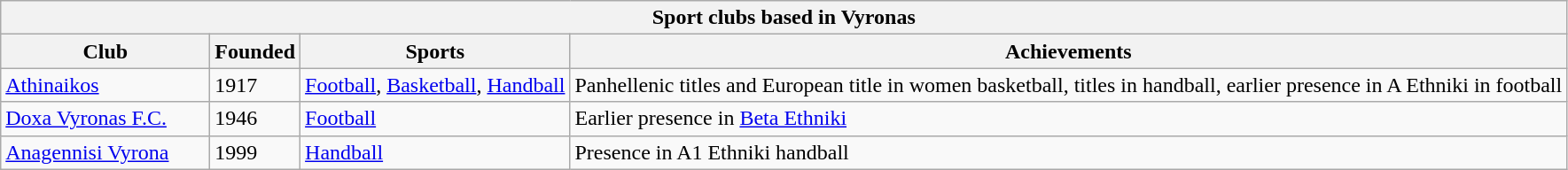<table class="wikitable">
<tr>
<th colspan="4">Sport clubs based in Vyronas</th>
</tr>
<tr>
<th width="150">Club</th>
<th>Founded</th>
<th>Sports</th>
<th>Achievements</th>
</tr>
<tr>
<td><a href='#'>Athinaikos</a></td>
<td>1917</td>
<td><a href='#'>Football</a>, <a href='#'>Basketball</a>, <a href='#'>Handball</a></td>
<td>Panhellenic titles and European title in women basketball, titles in handball, earlier presence in A Ethniki in football</td>
</tr>
<tr>
<td><a href='#'>Doxa Vyronas F.C.</a></td>
<td>1946</td>
<td><a href='#'>Football</a></td>
<td>Earlier presence in <a href='#'>Beta Ethniki</a></td>
</tr>
<tr>
<td><a href='#'>Anagennisi Vyrona</a></td>
<td>1999</td>
<td><a href='#'>Handball</a></td>
<td>Presence in A1 Ethniki handball</td>
</tr>
</table>
